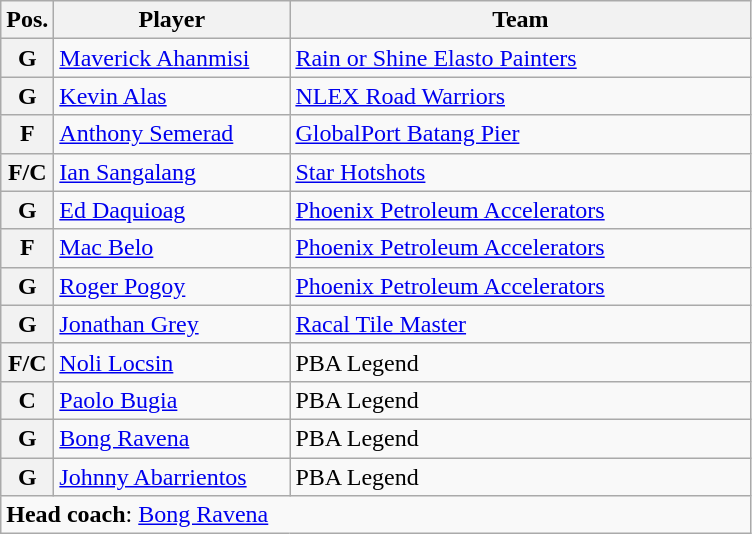<table class="wikitable">
<tr>
<th>Pos.</th>
<th style="width:150px;">Player</th>
<th width=300px>Team</th>
</tr>
<tr>
<th>G</th>
<td><a href='#'>Maverick Ahanmisi</a></td>
<td><a href='#'>Rain or Shine Elasto Painters</a></td>
</tr>
<tr>
<th>G</th>
<td><a href='#'>Kevin Alas</a></td>
<td><a href='#'>NLEX Road Warriors</a></td>
</tr>
<tr>
<th>F</th>
<td><a href='#'>Anthony Semerad</a></td>
<td><a href='#'>GlobalPort Batang Pier</a></td>
</tr>
<tr>
<th>F/C</th>
<td><a href='#'>Ian Sangalang</a></td>
<td><a href='#'>Star Hotshots</a></td>
</tr>
<tr>
<th>G</th>
<td><a href='#'>Ed Daquioag</a></td>
<td><a href='#'>Phoenix Petroleum Accelerators</a></td>
</tr>
<tr>
<th>F</th>
<td><a href='#'>Mac Belo</a></td>
<td><a href='#'>Phoenix Petroleum Accelerators</a></td>
</tr>
<tr>
<th>G</th>
<td><a href='#'>Roger Pogoy</a></td>
<td><a href='#'>Phoenix Petroleum Accelerators</a></td>
</tr>
<tr>
<th>G</th>
<td><a href='#'>Jonathan Grey</a></td>
<td><a href='#'>Racal Tile Master</a></td>
</tr>
<tr>
<th>F/C</th>
<td><a href='#'>Noli Locsin</a></td>
<td>PBA Legend</td>
</tr>
<tr>
<th>C</th>
<td><a href='#'>Paolo Bugia</a></td>
<td>PBA Legend</td>
</tr>
<tr>
<th>G</th>
<td><a href='#'>Bong Ravena</a></td>
<td>PBA Legend</td>
</tr>
<tr>
<th>G</th>
<td><a href='#'>Johnny Abarrientos</a></td>
<td>PBA Legend</td>
</tr>
<tr>
<td colspan="5"><strong>Head coach</strong>: <a href='#'>Bong Ravena</a></td>
</tr>
</table>
